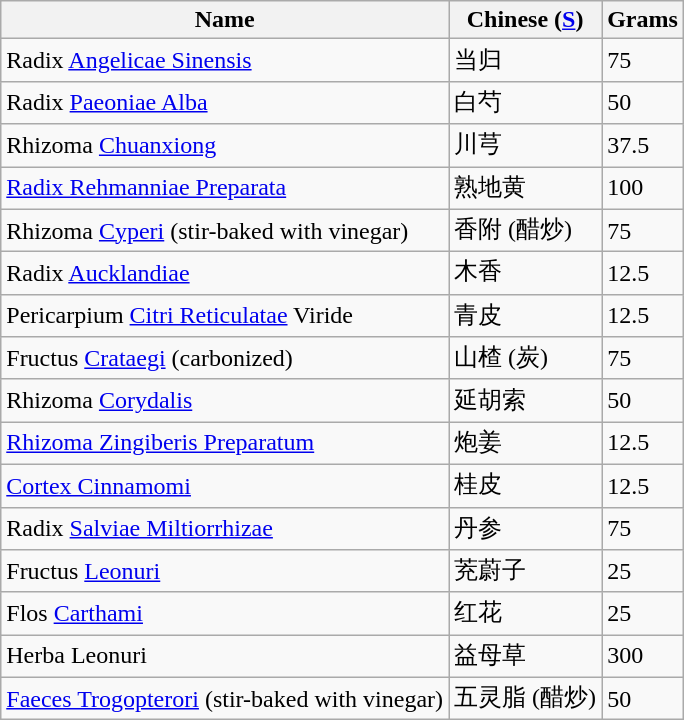<table class="wikitable sortable">
<tr>
<th>Name</th>
<th>Chinese (<a href='#'>S</a>)</th>
<th>Grams</th>
</tr>
<tr>
<td>Radix <a href='#'>Angelicae Sinensis</a></td>
<td>当归</td>
<td>75</td>
</tr>
<tr>
<td>Radix <a href='#'>Paeoniae Alba</a></td>
<td>白芍</td>
<td>50</td>
</tr>
<tr>
<td>Rhizoma <a href='#'>Chuanxiong</a></td>
<td>川芎</td>
<td>37.5</td>
</tr>
<tr>
<td><a href='#'>Radix Rehmanniae Preparata</a></td>
<td>熟地黄</td>
<td>100</td>
</tr>
<tr>
<td>Rhizoma <a href='#'>Cyperi</a> (stir-baked with vinegar)</td>
<td>香附 (醋炒)</td>
<td>75</td>
</tr>
<tr>
<td>Radix <a href='#'>Aucklandiae</a></td>
<td>木香</td>
<td>12.5</td>
</tr>
<tr>
<td>Pericarpium <a href='#'>Citri Reticulatae</a> Viride</td>
<td>青皮</td>
<td>12.5</td>
</tr>
<tr>
<td>Fructus <a href='#'>Crataegi</a> (carbonized)</td>
<td>山楂 (炭)</td>
<td>75</td>
</tr>
<tr>
<td>Rhizoma <a href='#'>Corydalis</a></td>
<td>延胡索</td>
<td>50</td>
</tr>
<tr>
<td><a href='#'>Rhizoma Zingiberis Preparatum</a></td>
<td>炮姜</td>
<td>12.5</td>
</tr>
<tr>
<td><a href='#'>Cortex Cinnamomi</a></td>
<td>桂皮</td>
<td>12.5</td>
</tr>
<tr>
<td>Radix <a href='#'>Salviae Miltiorrhizae</a></td>
<td>丹参</td>
<td>75</td>
</tr>
<tr>
<td>Fructus <a href='#'>Leonuri</a></td>
<td>茺蔚子</td>
<td>25</td>
</tr>
<tr>
<td>Flos <a href='#'>Carthami</a></td>
<td>红花</td>
<td>25</td>
</tr>
<tr>
<td>Herba Leonuri</td>
<td>益母草</td>
<td>300</td>
</tr>
<tr>
<td><a href='#'>Faeces Trogopterori</a> (stir-baked with vinegar)</td>
<td>五灵脂  (醋炒)</td>
<td>50</td>
</tr>
</table>
